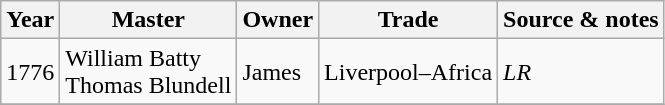<table class=" wikitable">
<tr>
<th>Year</th>
<th>Master</th>
<th>Owner</th>
<th>Trade</th>
<th>Source & notes</th>
</tr>
<tr>
<td>1776</td>
<td>William Batty<br>Thomas Blundell</td>
<td>James</td>
<td>Liverpool–Africa</td>
<td><em>LR</em></td>
</tr>
<tr>
</tr>
</table>
